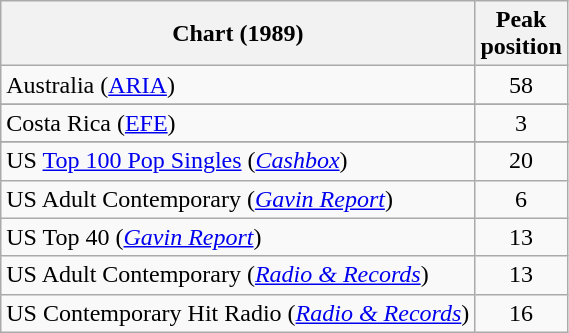<table class="wikitable plainrowheaders sortable" border="1">
<tr>
<th scope="col">Chart (1989)</th>
<th scope="col">Peak<br>position</th>
</tr>
<tr>
<td align="left">Australia (<a href='#'>ARIA</a>)</td>
<td align="center">58</td>
</tr>
<tr>
</tr>
<tr>
<td>Costa Rica (<a href='#'>EFE</a>)</td>
<td align="center">3</td>
</tr>
<tr>
</tr>
<tr>
</tr>
<tr>
</tr>
<tr>
</tr>
<tr>
<td>US <a href='#'>Top 100 Pop Singles</a> (<em><a href='#'>Cashbox</a></em>)</td>
<td align="center">20</td>
</tr>
<tr>
<td>US Adult Contemporary (<em><a href='#'>Gavin Report</a></em>)</td>
<td align="center">6</td>
</tr>
<tr>
<td>US Top 40 (<em><a href='#'>Gavin Report</a></em>)</td>
<td align="center">13</td>
</tr>
<tr>
<td>US Adult Contemporary (<em><a href='#'>Radio & Records</a></em>)</td>
<td align="center">13</td>
</tr>
<tr>
<td>US Contemporary Hit Radio (<em><a href='#'>Radio & Records</a></em>)</td>
<td align="center">16</td>
</tr>
</table>
